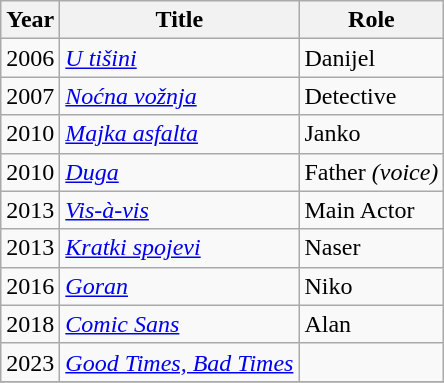<table class="wikitable sortable">
<tr>
<th>Year</th>
<th>Title</th>
<th>Role</th>
</tr>
<tr>
<td>2006</td>
<td><em><a href='#'>U tišini</a></em></td>
<td>Danijel</td>
</tr>
<tr>
<td>2007</td>
<td><em><a href='#'>Noćna vožnja</a></em></td>
<td>Detective</td>
</tr>
<tr>
<td>2010</td>
<td><em><a href='#'>Majka asfalta</a></em></td>
<td>Janko</td>
</tr>
<tr>
<td>2010</td>
<td><em><a href='#'>Duga</a></em></td>
<td>Father <em>(voice)</em></td>
</tr>
<tr>
<td>2013</td>
<td><em><a href='#'>Vis-à-vis</a></em></td>
<td>Main Actor</td>
</tr>
<tr>
<td>2013</td>
<td><em><a href='#'>Kratki spojevi</a></em></td>
<td>Naser</td>
</tr>
<tr>
<td>2016</td>
<td><em><a href='#'>Goran</a></em></td>
<td>Niko</td>
</tr>
<tr>
<td>2018</td>
<td><em><a href='#'>Comic Sans</a></em></td>
<td>Alan</td>
</tr>
<tr>
<td>2023</td>
<td><em><a href='#'>Good Times, Bad Times</a></em></td>
<td></td>
</tr>
<tr>
</tr>
</table>
